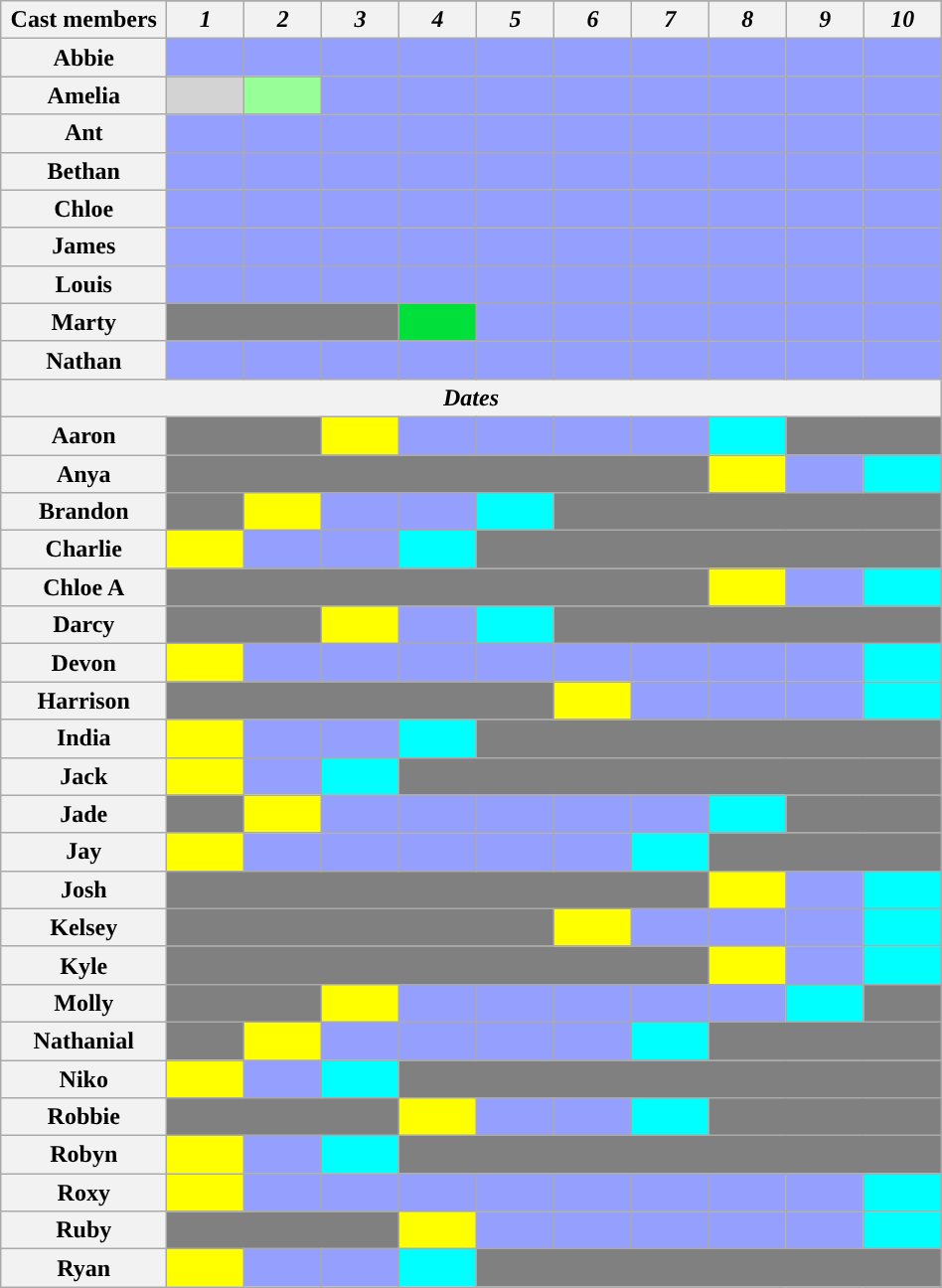<table class="wikitable" style="text-align:center; width:50%;">
<tr>
<th rowspan="2" style="width:15%;">Cast members</th>
</tr>
<tr>
<th style="text-align:center; width:7%;"><em>1</em></th>
<th style="text-align:center; width:7%;"><em>2</em></th>
<th style="text-align:center; width:7%;"><em>3</em></th>
<th style="text-align:center; width:7%;"><em>4</em></th>
<th style="text-align:center; width:7%;"><em>5</em></th>
<th style="text-align:center; width:7%;"><em>6</em></th>
<th style="text-align:center; width:7%;"><em>7</em></th>
<th style="text-align:center; width:7%;"><em>8</em></th>
<th style="text-align:center; width:7%;"><em>9</em></th>
<th style="text-align:center; width:7%;"><em>10</em></th>
</tr>
<tr>
<th>Abbie</th>
<th style="background:#959FFD;"></th>
<th style="background:#959FFD;"></th>
<th style="background:#959FFD;"></th>
<th style="background:#959FFD;"></th>
<th style="background:#959FFD;"></th>
<th style="background:#959FFD;"></th>
<th style="background:#959FFD;"></th>
<th style="background:#959FFD;"></th>
<th style="background:#959FFD;”"></th>
<th style="background:#959FFD;"></th>
</tr>
<tr>
<th>Amelia</th>
<th style="background:lightgrey;"></th>
<th style="background:#98FF98;"></th>
<th style="background:#959FFD;"></th>
<th style="background:#959FFD;"></th>
<th style="background:#959FFD;"></th>
<th style="background:#959FFD;"></th>
<th style="background:#959FFD;"></th>
<th style="background:#959FFD;"></th>
<th style="background:#959FFD;"></th>
<th style="background:#959FFD;"></th>
</tr>
<tr>
<th>Ant</th>
<th style="background:#959FFD;"></th>
<th style="background:#959FFD;"></th>
<th style="background:#959FFD;"></th>
<th style="background:#959FFD;"></th>
<th style="background:#959FFD;"></th>
<th style="background:#959FFD;"></th>
<th style="background:#959FFD;"></th>
<th style="background:#959FFD;"></th>
<th style="background:#959FFD;"></th>
<th style="background:#959FFD;"></th>
</tr>
<tr>
<th>Bethan</th>
<th style="background:#959FFD;"></th>
<th style="background:#959FFD;"></th>
<th style="background:#959FFD;"></th>
<th style="background:#959FFD;"></th>
<th style="background:#959FFD;"></th>
<th style="background:#959FFD;"></th>
<th style="background:#959FFD;"></th>
<th style="background:#959FFD;"></th>
<th style="background:#959FFD;"></th>
<th style="background:#959FFD;"></th>
</tr>
<tr>
<th>Chloe</th>
<th style="background:#959FFD;"></th>
<th style="background:#959FFD;"></th>
<th style="background:#959FFD;"></th>
<th style="background:#959FFD;"></th>
<th style="background:#959FFD;"></th>
<th style="background:#959FFD;"></th>
<th style="background:#959FFD;"></th>
<th style="background:#959FFD;"></th>
<th style="background:#959FFD;"></th>
<th style="background:#959FFD;"></th>
</tr>
<tr>
<th>James</th>
<th style="background:#959FFD;"></th>
<th style="background:#959FFD;"></th>
<th style="background:#959FFD;"></th>
<th style="background:#959FFD;"></th>
<th style="background:#959FFD;"></th>
<th style="background:#959FFD;"></th>
<th style="background:#959FFD;"></th>
<th style="background:#959FFD;"></th>
<th style="background:#959FFD;"></th>
<th style="background:#959FFD;"></th>
</tr>
<tr>
<th>Louis</th>
<th style="background:#959FFD;"></th>
<th style="background:#959FFD;"></th>
<th style="background:#959FFD;"></th>
<th style="background:#959FFD;"></th>
<th style="background:#959FFD;"></th>
<th style="background:#959FFD;"></th>
<th style="background:#959FFD;"></th>
<th style="background:#959FFD;"></th>
<th style="background:#959FFD;"></th>
<th style="background:#959FFD;"></th>
</tr>
<tr>
<th>Marty</th>
<th colspan="3" style="background:gray;"></th>
<th style="background:#01DF3A;"></th>
<th style="background:#959FFD;"></th>
<th style="background:#959FFD;"></th>
<th style="background:#959FFD;"></th>
<th style="background:#959FFD;"></th>
<th style="background:#959FFD;"></th>
<th style="background:#959FFD;"></th>
</tr>
<tr>
<th>Nathan</th>
<th style="background:#959FFD;"></th>
<th style="background:#959FFD;"></th>
<th style="background:#959FFD;"></th>
<th style="background:#959FFD;"></th>
<th style="background:#959FFD;"></th>
<th style="background:#959FFD;"></th>
<th style="background:#959FFD;"></th>
<th style="background:#959FFD;"></th>
<th style="background:#959FFD;"></th>
<th style="background:#959FFD;"></th>
</tr>
<tr>
<th colspan="11" style="text-align:center;"><em>Dates</em></th>
</tr>
<tr>
<th>Aaron</th>
<th colspan="2" style="background:gray;"></th>
<th style="background:#FFFF00;"></th>
<th style="background:#959FFD;"></th>
<th style="background:#959FFD;"></th>
<th style="background:#959FFD;"></th>
<th style="background:#959FFD;"></th>
<th style="background:#0ff;"></th>
<th colspan="2" style="background:gray;"></th>
</tr>
<tr>
<th>Anya</th>
<th colspan="7" style="background:gray;"></th>
<th style="background:#FFFF00;"></th>
<th style="background:#959FFD;"></th>
<th style="background:#0ff;"></th>
</tr>
<tr>
<th>Brandon</th>
<th style="background:gray;"></th>
<th style="background:#FFFF00;"></th>
<th style="background:#959FFD;"></th>
<th style="background:#959FFD;"></th>
<th style="background:#0ff;"></th>
<th colspan="5" style="background:gray;"></th>
</tr>
<tr>
<th>Charlie</th>
<th style="background:#FFFF00;"></th>
<th style="background:#959FFD;"></th>
<th style="background:#959FFD;"></th>
<th style="background:#0ff;"></th>
<th colspan="6" style="background:gray;"></th>
</tr>
<tr>
<th>Chloe A</th>
<th colspan="7" style="background:gray;"></th>
<th style="background:#FFFF00;"></th>
<th style="background:#959FFD;"></th>
<th style="background:#0ff;"></th>
</tr>
<tr>
<th>Darcy</th>
<th colspan="2" style="background:gray;"></th>
<th style="background:#FFFF00;"></th>
<th style="background:#959FFD;"></th>
<th style="background:#0ff;"></th>
<th colspan="5" style="background:gray;"></th>
</tr>
<tr>
<th>Devon</th>
<th style="background:#FFFF00;"></th>
<th style="background:#959FFD;"></th>
<th style="background:#959FFD;"></th>
<th style="background:#959FFD;"></th>
<th style="background:#959FFD;"></th>
<th style="background:#959FFD;"></th>
<th style="background:#959FFD;"></th>
<th style="background:#959FFD;"></th>
<th style="background:#959FFD;"></th>
<th style="background:#0ff;"></th>
</tr>
<tr>
<th>Harrison</th>
<th colspan="5" style="background:gray;"></th>
<th style="background:#FFFF00;"></th>
<th style="background:#959FFD;"></th>
<th style="background:#959FFD;"></th>
<th style="background:#959FFD;"></th>
<th style="background:#0ff;"></th>
</tr>
<tr>
<th>India</th>
<th style="background:#FFFF00;"></th>
<th style="background:#959FFD;"></th>
<th style="background:#959FFD;"></th>
<th style="background:#0ff;"></th>
<th colspan="6" style="background:gray;"></th>
</tr>
<tr>
<th>Jack</th>
<th style="background:#FFFF00;"></th>
<th style="background:#959FFD;"></th>
<th style="background:#0ff;"></th>
<th colspan="7" style="background:gray;"></th>
</tr>
<tr>
<th>Jade</th>
<th style="background:gray;"></th>
<th style="background:#FFFF00;"></th>
<th style="background:#959FFD;"></th>
<th style="background:#959FFD;"></th>
<th style="background:#959FFD;"></th>
<th style="background:#959FFD;"></th>
<th style="background:#959FFD;"></th>
<th style="background:#0ff;"></th>
<th colspan="2" style="background:gray;"></th>
</tr>
<tr>
<th>Jay</th>
<th style="background:#FFFF00;"></th>
<th style="background:#959FFD;"></th>
<th style="background:#959FFD;"></th>
<th style="background:#959FFD;"></th>
<th style="background:#959FFD;"></th>
<th style="background:#959FFD;"></th>
<th style="background:#0ff;"></th>
<th colspan="3" style="background:gray;"></th>
</tr>
<tr>
<th>Josh</th>
<th colspan="7" style="background:gray;"></th>
<th style="background:#FFFF00;"></th>
<th style="background:#959FFD;"></th>
<th style="background:#0ff;"></th>
</tr>
<tr>
<th>Kelsey</th>
<th colspan="5" style="background:gray;"></th>
<th style="background:#FFFF00;"></th>
<th style="background:#959FFD;"></th>
<th style="background:#959FFD;"></th>
<th style="background:#959FFD;"></th>
<th style="background:#0ff;"></th>
</tr>
<tr>
<th>Kyle</th>
<th colspan="7" style="background:gray;"></th>
<th style="background:#FFFF00;"></th>
<th style="background:#959FFD;"></th>
<th style="background:#0ff;"></th>
</tr>
<tr>
<th>Molly</th>
<th colspan="2" style="background:gray;"></th>
<th style="background:#FFFF00;"></th>
<th style="background:#959FFD;"></th>
<th style="background:#959FFD;"></th>
<th style="background:#959FFD;"></th>
<th style="background:#959FFD;"></th>
<th style="background:#959FFD;"></th>
<th style="background:#0ff;"></th>
<th style="background:gray;"></th>
</tr>
<tr>
<th>Nathanial</th>
<th style="background:gray;"></th>
<th style="background:#FFFF00;"></th>
<th style="background:#959FFD;"></th>
<th style="background:#959FFD;"></th>
<th style="background:#959FFD;"></th>
<th style="background:#959FFD;"></th>
<th style="background:#0ff;"></th>
<th colspan="3" style="background:gray;"></th>
</tr>
<tr>
<th>Niko</th>
<th style="background:#FFFF00;"></th>
<th style="background:#959FFD;"></th>
<th style="background:#0ff;"></th>
<th colspan="7" style="background:gray;"></th>
</tr>
<tr>
<th>Robbie</th>
<th colspan="3" style="background:gray;"></th>
<th style="background:#FFFF00;"></th>
<th style="background:#959FFD;"></th>
<th style="background:#959FFD;"></th>
<th style="background:#0ff;"></th>
<th colspan="3" style="background:gray;"></th>
</tr>
<tr>
<th>Robyn</th>
<th style="background:#FFFF00;"></th>
<th style="background:#959FFD;"></th>
<th style="background:#0ff;"></th>
<th colspan="7" style="background:gray;"></th>
</tr>
<tr>
<th>Roxy</th>
<th style="background:#FFFF00;"></th>
<th style="background:#959FFD;"></th>
<th style="background:#959FFD;"></th>
<th style="background:#959FFD;"></th>
<th style="background:#959FFD;"></th>
<th style="background:#959FFD;"></th>
<th style="background:#959FFD;"></th>
<th style="background:#959FFD;"></th>
<th style="background:#959FFD;"></th>
<th style="background:#0ff;"></th>
</tr>
<tr>
<th>Ruby</th>
<th colspan="3" style="background:gray;"></th>
<th style="background:#FFFF00;"></th>
<th style="background:#959FFD;"></th>
<th style="background:#959FFD;"></th>
<th style="background:#959FFD;"></th>
<th style="background:#959FFD;"></th>
<th style="background:#959FFD;"></th>
<th style="background:#0ff;"></th>
</tr>
<tr>
<th>Ryan</th>
<th style="background:#FFFF00;"></th>
<th style="background:#959FFD;"></th>
<th style="background:#959FFD;"></th>
<th style="background:#0ff;"></th>
<th colspan="6" style="background:gray;"></th>
</tr>
</table>
